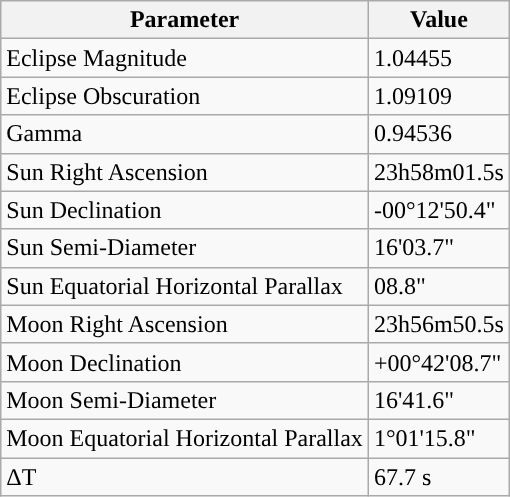<table class="wikitable">
<tr>
<th>Parameter</th>
<th>Value</th>
</tr>
<tr>
<td>Eclipse Magnitude</td>
<td>1.04455</td>
</tr>
<tr>
<td>Eclipse Obscuration</td>
<td>1.09109</td>
</tr>
<tr>
<td>Gamma</td>
<td>0.94536</td>
</tr>
<tr>
<td>Sun Right Ascension</td>
<td>23h58m01.5s</td>
</tr>
<tr>
<td>Sun Declination</td>
<td>-00°12'50.4"</td>
</tr>
<tr>
<td>Sun Semi-Diameter</td>
<td>16'03.7"</td>
</tr>
<tr>
<td>Sun Equatorial Horizontal Parallax</td>
<td>08.8"</td>
</tr>
<tr>
<td>Moon Right Ascension</td>
<td>23h56m50.5s</td>
</tr>
<tr>
<td>Moon Declination</td>
<td>+00°42'08.7"</td>
</tr>
<tr>
<td>Moon Semi-Diameter</td>
<td>16'41.6"</td>
</tr>
<tr>
<td>Moon Equatorial Horizontal Parallax</td>
<td>1°01'15.8"</td>
</tr>
<tr>
<td>ΔT</td>
<td>67.7 s</td>
</tr>
</table>
